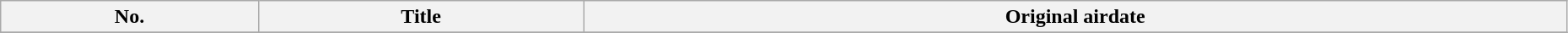<table class="wikitable" width="98%">
<tr>
<th>No.</th>
<th>Title</th>
<th>Original airdate</th>
</tr>
<tr>
</tr>
</table>
